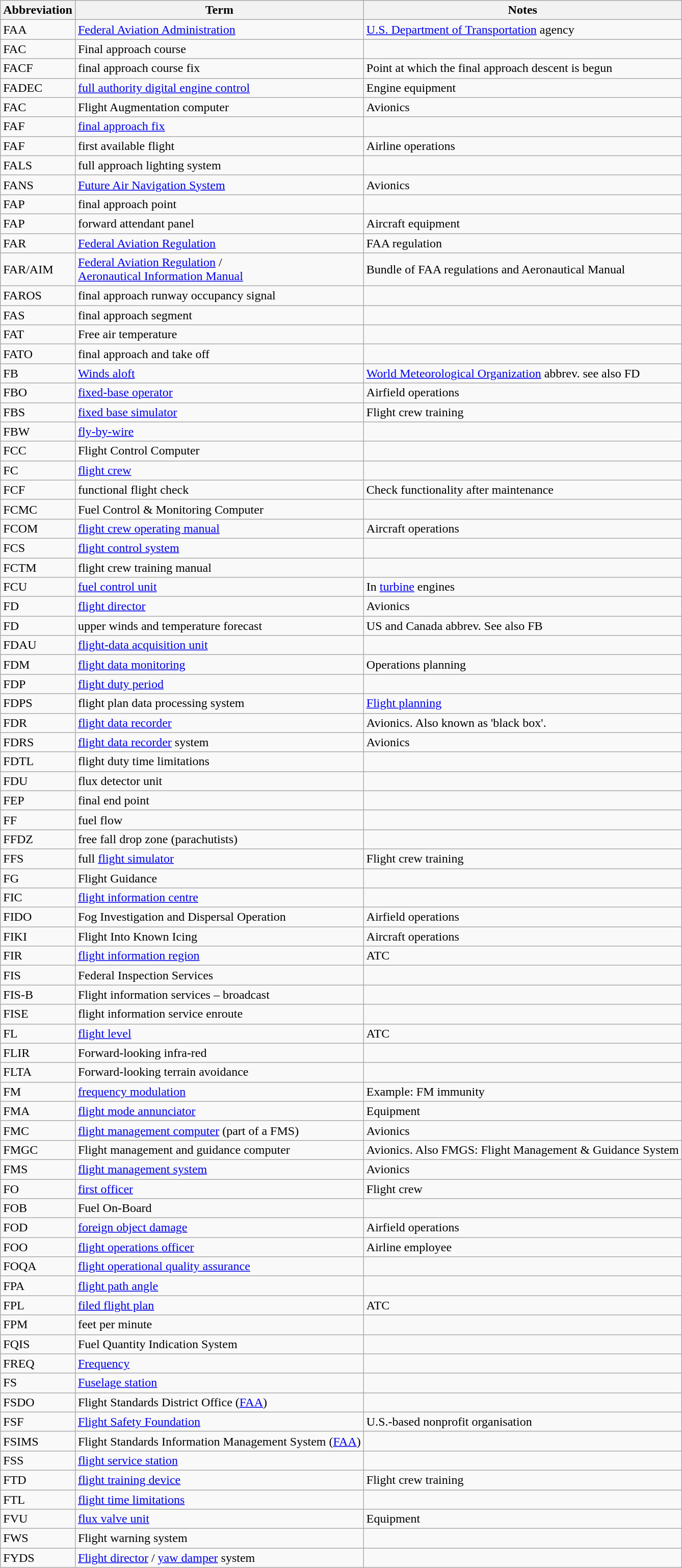<table class="wikitable">
<tr>
<th>Abbreviation</th>
<th>Term</th>
<th>Notes</th>
</tr>
<tr>
<td>FAA</td>
<td><a href='#'>Federal Aviation Administration</a></td>
<td><a href='#'>U.S. Department of Transportation</a> agency</td>
</tr>
<tr>
<td>FAC</td>
<td>Final approach course</td>
</tr>
<tr>
<td>FACF</td>
<td>final approach course fix</td>
<td>Point at which the final approach descent is begun</td>
</tr>
<tr>
<td>FADEC</td>
<td><a href='#'>full authority digital engine control</a></td>
<td>Engine equipment</td>
</tr>
<tr>
<td>FAC</td>
<td>Flight Augmentation computer</td>
<td>Avionics</td>
</tr>
<tr>
<td>FAF</td>
<td><a href='#'>final approach fix</a></td>
<td></td>
</tr>
<tr>
<td>FAF</td>
<td>first available flight</td>
<td>Airline operations</td>
</tr>
<tr>
<td>FALS</td>
<td>full approach lighting system</td>
</tr>
<tr>
<td>FANS</td>
<td><a href='#'>Future Air Navigation System</a></td>
<td>Avionics</td>
</tr>
<tr>
<td>FAP</td>
<td>final approach point</td>
<td></td>
</tr>
<tr>
<td>FAP</td>
<td>forward attendant panel</td>
<td>Aircraft equipment</td>
</tr>
<tr>
<td>FAR</td>
<td><a href='#'>Federal Aviation Regulation</a></td>
<td>FAA regulation</td>
</tr>
<tr>
<td>FAR/AIM</td>
<td><a href='#'>Federal Aviation Regulation</a> /<br><a href='#'>Aeronautical Information Manual</a></td>
<td>Bundle of FAA regulations and Aeronautical Manual</td>
</tr>
<tr>
<td>FAROS</td>
<td>final approach runway occupancy signal</td>
<td></td>
</tr>
<tr>
<td>FAS</td>
<td>final approach segment</td>
<td></td>
</tr>
<tr>
<td>FAT</td>
<td>Free air temperature</td>
<td></td>
</tr>
<tr>
<td>FATO</td>
<td>final approach and take off</td>
<td></td>
</tr>
<tr>
<td>FB</td>
<td><a href='#'>Winds aloft</a></td>
<td><a href='#'>World Meteorological Organization</a> abbrev. see also FD</td>
</tr>
<tr>
<td>FBO</td>
<td><a href='#'>fixed-base operator</a></td>
<td>Airfield operations</td>
</tr>
<tr>
<td>FBS</td>
<td><a href='#'>fixed base simulator</a></td>
<td>Flight crew training</td>
</tr>
<tr>
<td>FBW</td>
<td><a href='#'>fly-by-wire</a></td>
<td></td>
</tr>
<tr>
<td>FCC</td>
<td>Flight Control Computer</td>
<td></td>
</tr>
<tr>
<td>FC</td>
<td><a href='#'>flight crew</a></td>
<td></td>
</tr>
<tr>
<td>FCF</td>
<td>functional flight check</td>
<td>Check functionality after maintenance</td>
</tr>
<tr>
<td>FCMC</td>
<td>Fuel Control & Monitoring Computer</td>
<td></td>
</tr>
<tr>
<td>FCOM</td>
<td><a href='#'>flight crew operating manual</a></td>
<td>Aircraft operations</td>
</tr>
<tr>
<td>FCS</td>
<td><a href='#'>flight control system</a></td>
<td></td>
</tr>
<tr>
<td>FCTM</td>
<td>flight crew training manual</td>
<td></td>
</tr>
<tr>
<td>FCU</td>
<td><a href='#'>fuel control unit</a></td>
<td>In <a href='#'>turbine</a> engines</td>
</tr>
<tr>
<td>FD</td>
<td><a href='#'>flight director</a></td>
<td>Avionics</td>
</tr>
<tr>
<td>FD</td>
<td>upper winds and temperature forecast</td>
<td>US and Canada abbrev.  See also FB</td>
</tr>
<tr>
<td>FDAU</td>
<td><a href='#'>flight-data acquisition unit</a></td>
<td></td>
</tr>
<tr>
<td>FDM</td>
<td><a href='#'>flight data monitoring</a></td>
<td>Operations planning</td>
</tr>
<tr>
<td>FDP</td>
<td><a href='#'>flight duty period</a></td>
<td></td>
</tr>
<tr>
<td>FDPS</td>
<td>flight plan data processing system</td>
<td><a href='#'>Flight planning</a></td>
</tr>
<tr>
<td>FDR</td>
<td><a href='#'>flight data recorder</a></td>
<td>Avionics. Also known as 'black box'.</td>
</tr>
<tr>
<td>FDRS</td>
<td><a href='#'>flight data recorder</a> system</td>
<td>Avionics</td>
</tr>
<tr>
<td>FDTL</td>
<td>flight duty time limitations</td>
<td></td>
</tr>
<tr>
<td>FDU</td>
<td>flux detector unit</td>
<td></td>
</tr>
<tr>
<td>FEP</td>
<td>final end point</td>
<td></td>
</tr>
<tr>
<td>FF</td>
<td>fuel flow</td>
<td></td>
</tr>
<tr>
<td>FFDZ</td>
<td>free fall drop zone (parachutists)</td>
<td></td>
</tr>
<tr>
<td>FFS</td>
<td>full <a href='#'>flight simulator</a></td>
<td>Flight crew training</td>
</tr>
<tr>
<td>FG</td>
<td>Flight Guidance</td>
<td></td>
</tr>
<tr>
<td>FIC</td>
<td><a href='#'>flight information centre</a></td>
<td></td>
</tr>
<tr>
<td>FIDO</td>
<td>Fog Investigation and Dispersal Operation</td>
<td>Airfield operations</td>
</tr>
<tr>
<td>FIKI</td>
<td>Flight Into Known Icing</td>
<td>Aircraft operations</td>
</tr>
<tr>
<td>FIR</td>
<td><a href='#'>flight information region</a></td>
<td>ATC</td>
</tr>
<tr>
<td>FIS</td>
<td>Federal Inspection Services</td>
<td></td>
</tr>
<tr>
<td>FIS-B</td>
<td>Flight information services – broadcast</td>
<td></td>
</tr>
<tr>
<td>FISE</td>
<td>flight information service enroute</td>
<td></td>
</tr>
<tr>
<td>FL</td>
<td><a href='#'>flight level</a></td>
<td>ATC</td>
</tr>
<tr>
<td>FLIR</td>
<td>Forward-looking infra-red</td>
<td></td>
</tr>
<tr>
<td>FLTA</td>
<td>Forward-looking terrain avoidance</td>
<td></td>
</tr>
<tr>
<td>FM</td>
<td><a href='#'>frequency modulation</a></td>
<td>Example: FM immunity</td>
</tr>
<tr>
<td>FMA</td>
<td><a href='#'>flight mode annunciator</a></td>
<td>Equipment</td>
</tr>
<tr>
<td>FMC</td>
<td><a href='#'>flight management computer</a> (part of a FMS)</td>
<td>Avionics</td>
</tr>
<tr>
<td>FMGC</td>
<td>Flight management and guidance computer</td>
<td>Avionics. Also FMGS: Flight Management & Guidance System</td>
</tr>
<tr>
<td>FMS</td>
<td><a href='#'>flight management system</a></td>
<td>Avionics</td>
</tr>
<tr>
<td>FO</td>
<td><a href='#'>first officer</a></td>
<td>Flight crew</td>
</tr>
<tr>
<td>FOB</td>
<td>Fuel On-Board</td>
<td></td>
</tr>
<tr>
<td>FOD</td>
<td><a href='#'>foreign object damage</a></td>
<td>Airfield operations</td>
</tr>
<tr>
<td>FOO</td>
<td><a href='#'>flight operations officer</a></td>
<td>Airline employee</td>
</tr>
<tr>
<td>FOQA</td>
<td><a href='#'>flight operational quality assurance</a></td>
<td></td>
</tr>
<tr>
<td>FPA</td>
<td><a href='#'>flight path angle</a></td>
<td></td>
</tr>
<tr>
<td>FPL</td>
<td><a href='#'>filed flight plan</a></td>
<td>ATC</td>
</tr>
<tr>
<td>FPM</td>
<td>feet per minute</td>
<td></td>
</tr>
<tr>
<td>FQIS</td>
<td>Fuel Quantity Indication System</td>
<td></td>
</tr>
<tr>
<td>FREQ</td>
<td><a href='#'>Frequency</a></td>
<td></td>
</tr>
<tr>
<td>FS</td>
<td><a href='#'>Fuselage station</a></td>
<td></td>
</tr>
<tr>
<td>FSDO</td>
<td>Flight Standards District Office (<a href='#'>FAA</a>)</td>
<td></td>
</tr>
<tr>
<td>FSF</td>
<td><a href='#'>Flight Safety Foundation</a></td>
<td>U.S.-based nonprofit organisation</td>
</tr>
<tr>
<td>FSIMS</td>
<td>Flight Standards Information Management System (<a href='#'>FAA</a>)</td>
<td></td>
</tr>
<tr>
<td>FSS</td>
<td><a href='#'>flight service station</a></td>
<td></td>
</tr>
<tr>
<td>FTD</td>
<td><a href='#'>flight training device</a></td>
<td>Flight crew training</td>
</tr>
<tr>
<td>FTL</td>
<td><a href='#'>flight time limitations</a></td>
<td></td>
</tr>
<tr>
<td>FVU</td>
<td><a href='#'>flux valve unit</a></td>
<td>Equipment</td>
</tr>
<tr>
<td>FWS</td>
<td>Flight warning system</td>
<td></td>
</tr>
<tr>
<td>FYDS</td>
<td><a href='#'>Flight director</a> / <a href='#'>yaw damper</a> system</td>
</tr>
</table>
